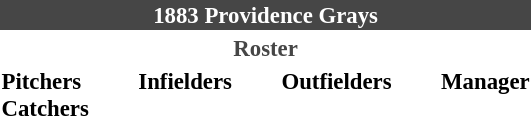<table class="toccolours" style="font-size: 95%;">
<tr>
<th colspan="10" style="background-color: #464646; color: white; text-align: center;">1883 Providence Grays</th>
</tr>
<tr>
<td colspan="10" style="background-color: white; color: #464646; text-align: center;"><strong>Roster</strong></td>
</tr>
<tr>
<td valign="top"><strong>Pitchers</strong><br>

<strong>Catchers</strong>

</td>
<td width="25px"></td>
<td valign="top"><strong>Infielders</strong><br>




</td>
<td width="25px"></td>
<td valign="top"><strong>Outfielders</strong><br>


</td>
<td width="25px"></td>
<td valign="top"><strong>Manager</strong><br></td>
</tr>
</table>
